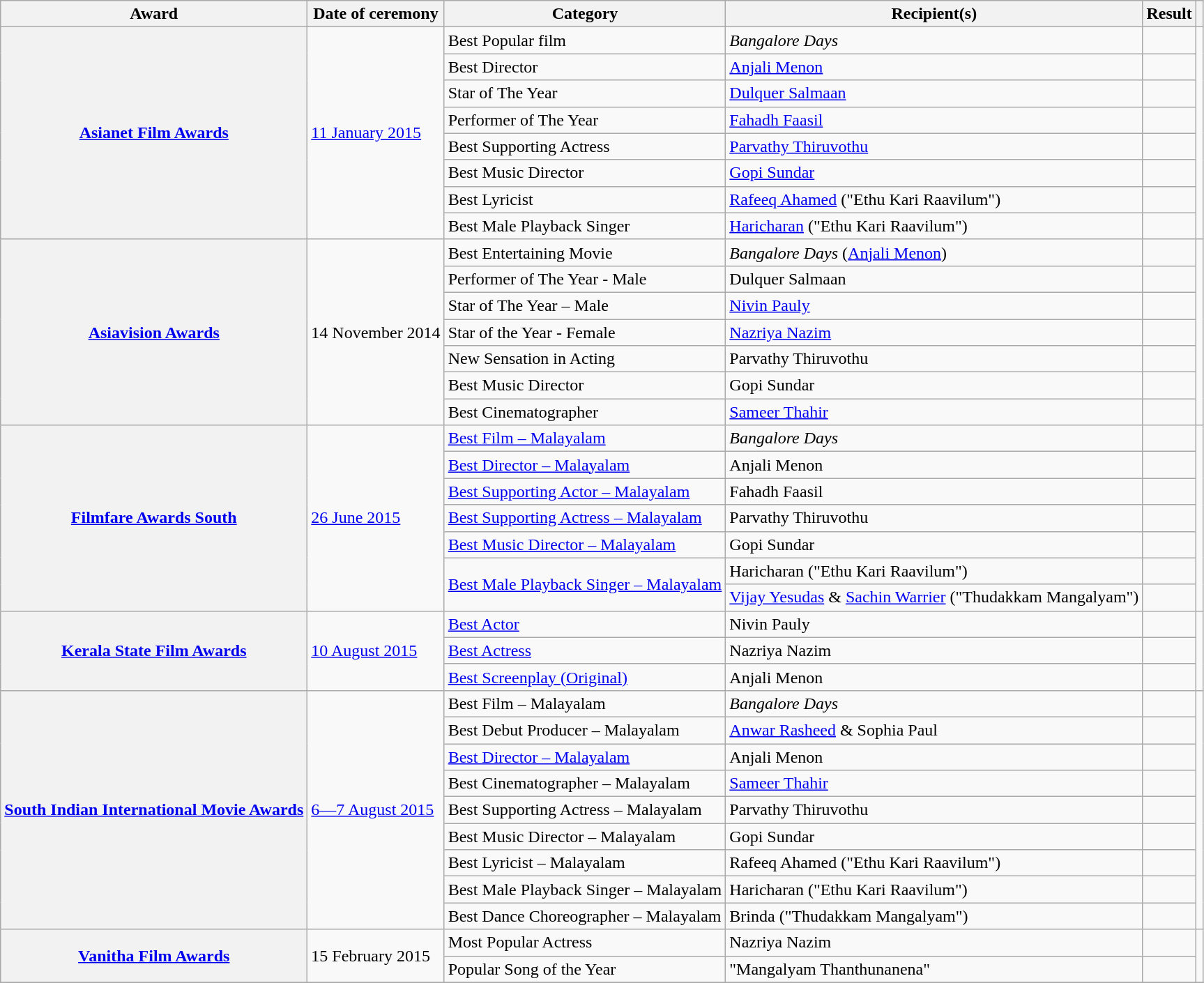<table class="wikitable sortable">
<tr>
<th scope="col">Award</th>
<th scope="col">Date of ceremony</th>
<th scope="col">Category</th>
<th scope="col">Recipient(s)</th>
<th scope="col" class="unsortable">Result</th>
<th scope="col" class="unsortable"></th>
</tr>
<tr>
<th scope="row" rowspan="8"><a href='#'>Asianet Film Awards</a></th>
<td rowspan="8"><a href='#'>11 January 2015</a></td>
<td>Best Popular film</td>
<td><em>Bangalore Days</em></td>
<td></td>
<td rowspan="8"></td>
</tr>
<tr>
<td>Best Director</td>
<td><a href='#'>Anjali Menon</a></td>
<td></td>
</tr>
<tr>
<td>Star of The Year</td>
<td><a href='#'>Dulquer Salmaan</a></td>
<td></td>
</tr>
<tr>
<td>Performer of The Year</td>
<td><a href='#'>Fahadh Faasil</a></td>
<td></td>
</tr>
<tr>
<td>Best Supporting Actress</td>
<td><a href='#'>Parvathy Thiruvothu</a></td>
<td></td>
</tr>
<tr>
<td>Best Music Director</td>
<td><a href='#'>Gopi Sundar</a></td>
<td></td>
</tr>
<tr>
<td>Best Lyricist</td>
<td><a href='#'>Rafeeq Ahamed</a> ("Ethu Kari Raavilum")</td>
<td></td>
</tr>
<tr>
<td>Best Male Playback Singer</td>
<td><a href='#'>Haricharan</a> ("Ethu Kari Raavilum")</td>
<td></td>
</tr>
<tr>
<th scope="row" rowspan="7"><a href='#'>Asiavision Awards</a></th>
<td rowspan="7">14 November 2014</td>
<td>Best Entertaining Movie</td>
<td><em>Bangalore Days</em> (<a href='#'>Anjali Menon</a>)</td>
<td></td>
<td rowspan="7"></td>
</tr>
<tr>
<td>Performer of The Year - Male</td>
<td>Dulquer Salmaan</td>
<td></td>
</tr>
<tr>
<td>Star of The Year – Male</td>
<td><a href='#'>Nivin Pauly</a></td>
<td></td>
</tr>
<tr>
<td>Star of the Year - Female</td>
<td><a href='#'>Nazriya Nazim</a></td>
<td></td>
</tr>
<tr>
<td>New Sensation in Acting</td>
<td>Parvathy Thiruvothu</td>
<td></td>
</tr>
<tr>
<td>Best Music Director</td>
<td>Gopi Sundar</td>
<td></td>
</tr>
<tr>
<td>Best Cinematographer</td>
<td><a href='#'>Sameer Thahir</a></td>
<td></td>
</tr>
<tr>
<th scope="row" rowspan="7"><a href='#'>Filmfare Awards South</a></th>
<td rowspan="7"><a href='#'>26 June 2015</a></td>
<td><a href='#'>Best Film – Malayalam</a></td>
<td><em>Bangalore Days</em></td>
<td></td>
<td rowspan="7"><br></td>
</tr>
<tr>
<td><a href='#'>Best Director – Malayalam</a></td>
<td>Anjali Menon</td>
<td></td>
</tr>
<tr>
<td><a href='#'>Best Supporting Actor – Malayalam</a></td>
<td>Fahadh Faasil</td>
<td></td>
</tr>
<tr>
<td><a href='#'>Best Supporting Actress – Malayalam</a></td>
<td>Parvathy Thiruvothu</td>
<td></td>
</tr>
<tr>
<td><a href='#'>Best Music Director – Malayalam</a></td>
<td>Gopi Sundar</td>
<td></td>
</tr>
<tr>
<td rowspan="2"><a href='#'>Best Male Playback Singer – Malayalam</a></td>
<td>Haricharan ("Ethu Kari Raavilum")</td>
<td></td>
</tr>
<tr>
<td><a href='#'>Vijay Yesudas</a> & <a href='#'>Sachin Warrier</a> ("Thudakkam Mangalyam")</td>
<td></td>
</tr>
<tr>
<th scope="row" rowspan="3"><a href='#'>Kerala State Film Awards</a></th>
<td rowspan="3"><a href='#'>10 August 2015</a></td>
<td><a href='#'>Best Actor</a></td>
<td>Nivin Pauly</td>
<td></td>
<td rowspan="3"></td>
</tr>
<tr>
<td><a href='#'>Best Actress</a></td>
<td>Nazriya Nazim</td>
<td></td>
</tr>
<tr>
<td><a href='#'>Best Screenplay (Original)</a></td>
<td>Anjali Menon</td>
<td></td>
</tr>
<tr>
<th scope="row" rowspan="9"><a href='#'>South Indian International Movie Awards</a></th>
<td rowspan="9"><a href='#'>6—7 August 2015</a></td>
<td>Best Film – Malayalam</td>
<td><em>Bangalore Days</em></td>
<td></td>
<td rowspan="9"><br></td>
</tr>
<tr>
<td>Best Debut Producer – Malayalam</td>
<td><a href='#'>Anwar Rasheed</a> & Sophia Paul</td>
<td></td>
</tr>
<tr>
<td><a href='#'>Best Director – Malayalam</a></td>
<td>Anjali Menon</td>
<td></td>
</tr>
<tr>
<td>Best Cinematographer – Malayalam</td>
<td><a href='#'>Sameer Thahir</a></td>
<td></td>
</tr>
<tr>
<td>Best Supporting Actress – Malayalam</td>
<td>Parvathy Thiruvothu</td>
<td></td>
</tr>
<tr>
<td>Best Music Director – Malayalam</td>
<td>Gopi Sundar</td>
<td></td>
</tr>
<tr>
<td>Best Lyricist – Malayalam</td>
<td>Rafeeq Ahamed ("Ethu Kari Raavilum")</td>
<td></td>
</tr>
<tr>
<td>Best Male Playback Singer – Malayalam</td>
<td>Haricharan ("Ethu Kari Raavilum")</td>
<td></td>
</tr>
<tr>
<td>Best Dance Choreographer – Malayalam</td>
<td>Brinda ("Thudakkam Mangalyam")</td>
<td></td>
</tr>
<tr>
<th scope="row" rowspan="2"><a href='#'>Vanitha Film Awards</a></th>
<td rowspan="2">15 February 2015</td>
<td>Most Popular Actress</td>
<td>Nazriya Nazim</td>
<td></td>
<td rowspan="2"></td>
</tr>
<tr>
<td>Popular Song of the Year</td>
<td>"Mangalyam Thanthunanena"</td>
<td></td>
</tr>
<tr>
</tr>
</table>
